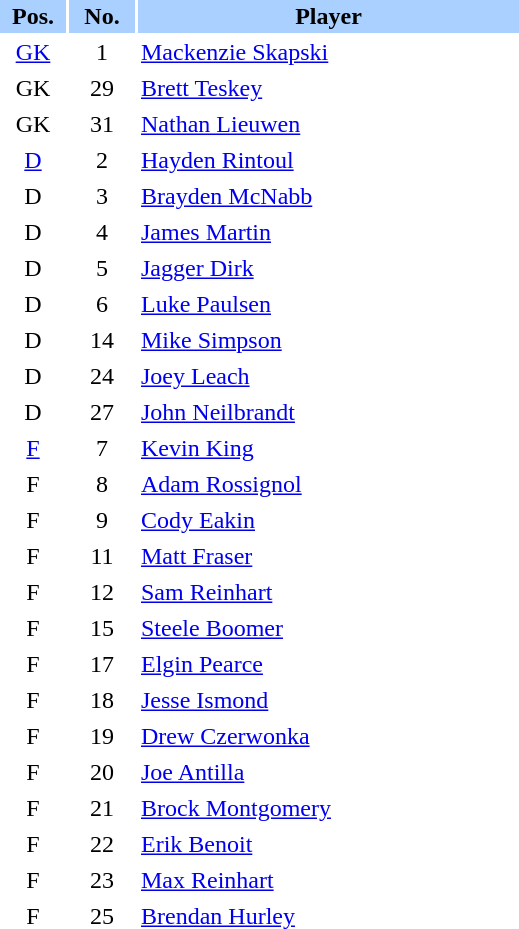<table border="0" cellspacing="2" cellpadding="2">
<tr bgcolor=AAD0FF>
<th width=40>Pos.</th>
<th width=40>No.</th>
<th width=250>Player</th>
</tr>
<tr>
<td style="text-align:center;"><a href='#'>GK</a></td>
<td style="text-align:center;">1</td>
<td><a href='#'>Mackenzie Skapski</a></td>
</tr>
<tr>
<td style="text-align:center;">GK</td>
<td style="text-align:center;">29</td>
<td><a href='#'>Brett Teskey</a></td>
</tr>
<tr>
<td style="text-align:center;">GK</td>
<td style="text-align:center;">31</td>
<td><a href='#'>Nathan Lieuwen</a></td>
</tr>
<tr>
<td style="text-align:center;"><a href='#'>D</a></td>
<td style="text-align:center;">2</td>
<td><a href='#'>Hayden Rintoul</a></td>
</tr>
<tr>
<td style="text-align:center;">D</td>
<td style="text-align:center;">3</td>
<td><a href='#'>Brayden McNabb</a></td>
</tr>
<tr>
<td style="text-align:center;">D</td>
<td style="text-align:center;">4</td>
<td><a href='#'>James Martin</a></td>
</tr>
<tr>
<td style="text-align:center;">D</td>
<td style="text-align:center;">5</td>
<td><a href='#'>Jagger Dirk</a></td>
</tr>
<tr>
<td style="text-align:center;">D</td>
<td style="text-align:center;">6</td>
<td><a href='#'>Luke Paulsen</a></td>
</tr>
<tr>
<td style="text-align:center;">D</td>
<td style="text-align:center;">14</td>
<td><a href='#'>Mike Simpson</a></td>
</tr>
<tr>
<td style="text-align:center;">D</td>
<td style="text-align:center;">24</td>
<td><a href='#'>Joey Leach</a></td>
</tr>
<tr>
<td style="text-align:center;">D</td>
<td style="text-align:center;">27</td>
<td><a href='#'>John Neilbrandt</a></td>
</tr>
<tr>
<td style="text-align:center;"><a href='#'>F</a></td>
<td style="text-align:center;">7</td>
<td><a href='#'>Kevin King</a></td>
</tr>
<tr>
<td style="text-align:center;">F</td>
<td style="text-align:center;">8</td>
<td><a href='#'>Adam Rossignol</a></td>
</tr>
<tr>
<td style="text-align:center;">F</td>
<td style="text-align:center;">9</td>
<td><a href='#'>Cody Eakin</a></td>
</tr>
<tr>
<td style="text-align:center;">F</td>
<td style="text-align:center;">11</td>
<td><a href='#'>Matt Fraser</a></td>
</tr>
<tr>
<td style="text-align:center;">F</td>
<td style="text-align:center;">12</td>
<td><a href='#'>Sam Reinhart</a></td>
</tr>
<tr>
<td style="text-align:center;">F</td>
<td style="text-align:center;">15</td>
<td><a href='#'>Steele Boomer</a></td>
</tr>
<tr>
<td style="text-align:center;">F</td>
<td style="text-align:center;">17</td>
<td><a href='#'>Elgin Pearce</a></td>
</tr>
<tr>
<td style="text-align:center;">F</td>
<td style="text-align:center;">18</td>
<td><a href='#'>Jesse Ismond</a></td>
</tr>
<tr>
<td style="text-align:center;">F</td>
<td style="text-align:center;">19</td>
<td><a href='#'>Drew Czerwonka</a></td>
</tr>
<tr>
<td style="text-align:center;">F</td>
<td style="text-align:center;">20</td>
<td><a href='#'>Joe Antilla</a></td>
</tr>
<tr>
<td style="text-align:center;">F</td>
<td style="text-align:center;">21</td>
<td><a href='#'>Brock Montgomery</a></td>
</tr>
<tr>
<td style="text-align:center;">F</td>
<td style="text-align:center;">22</td>
<td><a href='#'>Erik Benoit</a></td>
</tr>
<tr>
<td style="text-align:center;">F</td>
<td style="text-align:center;">23</td>
<td><a href='#'>Max Reinhart</a></td>
</tr>
<tr>
<td style="text-align:center;">F</td>
<td style="text-align:center;">25</td>
<td><a href='#'>Brendan Hurley</a></td>
</tr>
</table>
